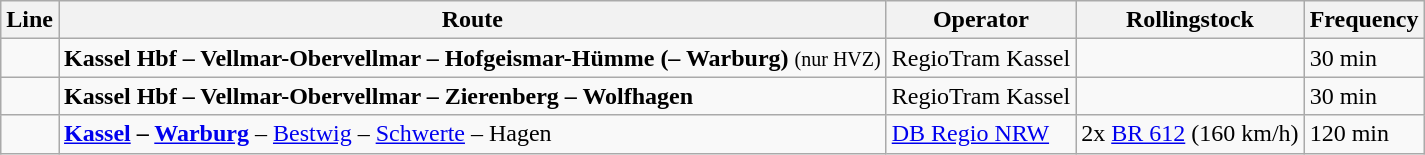<table class="wikitable">
<tr>
<th>Line</th>
<th>Route</th>
<th>Operator</th>
<th>Rollingstock</th>
<th>Frequency</th>
</tr>
<tr>
<td></td>
<td><strong>Kassel Hbf – Vellmar-Obervellmar – Hofgeismar-Hümme (– Warburg)</strong> <small>(nur HVZ)</small></td>
<td>RegioTram Kassel</td>
<td></td>
<td>30 min</td>
</tr>
<tr>
<td></td>
<td><strong>Kassel Hbf – Vellmar-Obervellmar – Zierenberg – Wolfhagen</strong></td>
<td>RegioTram Kassel</td>
<td></td>
<td>30 min</td>
</tr>
<tr>
<td> </td>
<td><strong><a href='#'>Kassel</a> – <a href='#'>Warburg</a></strong> – <a href='#'>Bestwig</a> – <a href='#'>Schwerte</a> – Hagen</td>
<td><a href='#'>DB Regio NRW</a></td>
<td>2x <a href='#'>BR 612</a> (160 km/h)</td>
<td>120 min</td>
</tr>
</table>
